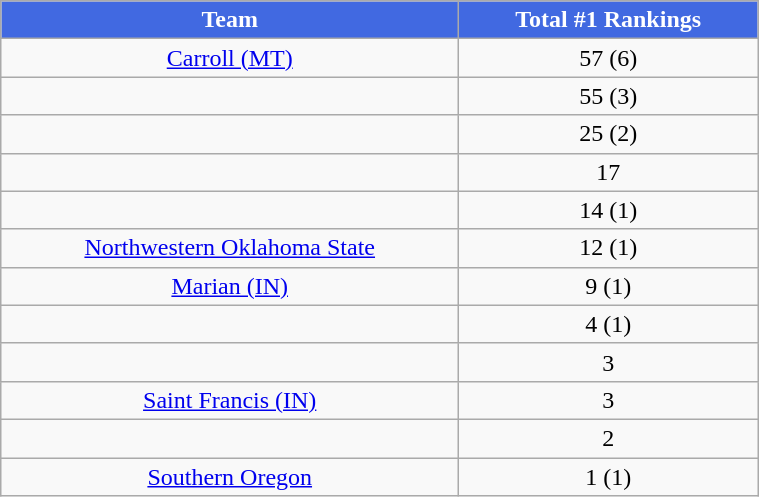<table class="wikitable" style="width:40%;">
<tr>
<th style="background:#4169E1; color:white;">Team</th>
<th style="background:#4169E1; color:white;">Total #1 Rankings</th>
</tr>
<tr style="text-align:center;">
<td><a href='#'>Carroll (MT)</a></td>
<td>57 (6)</td>
</tr>
<tr style="text-align:center;">
<td></td>
<td>55 (3)</td>
</tr>
<tr style="text-align:center;">
<td></td>
<td>25 (2)</td>
</tr>
<tr style="text-align:center;">
<td></td>
<td>17</td>
</tr>
<tr style="text-align:center;">
<td></td>
<td>14 (1)</td>
</tr>
<tr style="text-align:center;">
<td><a href='#'>Northwestern Oklahoma State</a></td>
<td>12 (1)</td>
</tr>
<tr style="text-align:center;">
<td><a href='#'>Marian (IN)</a></td>
<td>9 (1)</td>
</tr>
<tr style="text-align:center;">
<td></td>
<td>4 (1)</td>
</tr>
<tr style="text-align:center;">
<td></td>
<td>3</td>
</tr>
<tr style="text-align:center;">
<td><a href='#'>Saint Francis (IN)</a></td>
<td>3</td>
</tr>
<tr style="text-align:center;">
<td></td>
<td>2</td>
</tr>
<tr style="text-align:center;">
<td><a href='#'>Southern Oregon</a></td>
<td>1 (1)</td>
</tr>
</table>
